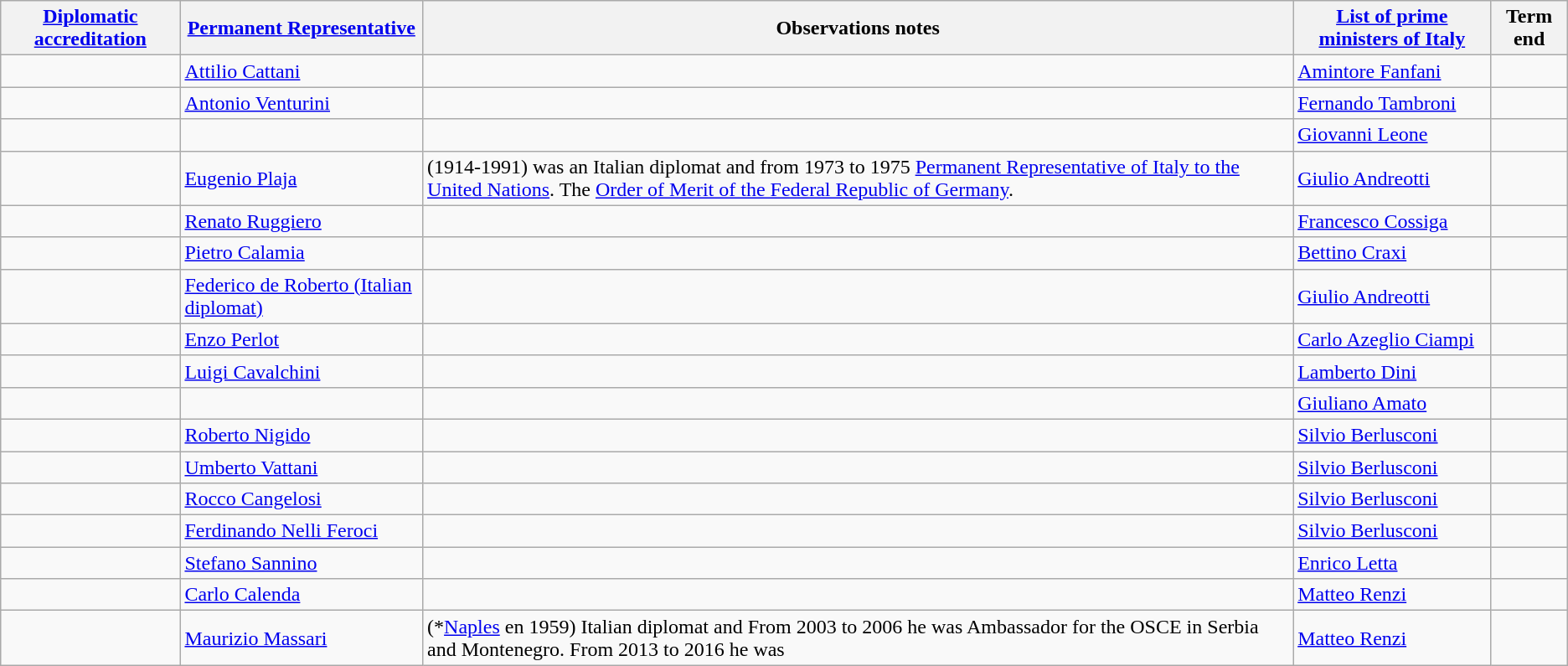<table class="wikitable sortable">
<tr>
<th><a href='#'>Diplomatic accreditation</a></th>
<th><a href='#'>Permanent Representative</a></th>
<th>Observations notes</th>
<th><a href='#'>List of prime ministers of Italy</a></th>
<th>Term end</th>
</tr>
<tr>
<td></td>
<td><a href='#'>Attilio Cattani</a></td>
<td></td>
<td><a href='#'>Amintore Fanfani</a></td>
<td></td>
</tr>
<tr>
<td></td>
<td><a href='#'>Antonio Venturini</a></td>
<td></td>
<td><a href='#'>Fernando Tambroni</a></td>
<td></td>
</tr>
<tr>
<td></td>
<td></td>
<td></td>
<td><a href='#'>Giovanni Leone</a></td>
<td></td>
</tr>
<tr>
<td></td>
<td><a href='#'>Eugenio Plaja</a></td>
<td>(1914-1991) was an Italian diplomat and from 1973 to 1975 <a href='#'>Permanent Representative of Italy to the United Nations</a>. The <a href='#'>Order of Merit of the Federal Republic of Germany</a>.</td>
<td><a href='#'>Giulio Andreotti</a></td>
<td></td>
</tr>
<tr>
<td></td>
<td><a href='#'>Renato Ruggiero</a></td>
<td></td>
<td><a href='#'>Francesco Cossiga</a></td>
<td></td>
</tr>
<tr>
<td></td>
<td><a href='#'>Pietro Calamia</a></td>
<td></td>
<td><a href='#'>Bettino Craxi</a></td>
<td></td>
</tr>
<tr>
<td></td>
<td><a href='#'>Federico de Roberto (Italian diplomat)</a></td>
<td></td>
<td><a href='#'>Giulio Andreotti</a></td>
<td></td>
</tr>
<tr>
<td></td>
<td><a href='#'>Enzo Perlot</a></td>
<td></td>
<td><a href='#'>Carlo Azeglio Ciampi</a></td>
<td></td>
</tr>
<tr>
<td></td>
<td><a href='#'>Luigi Cavalchini</a></td>
<td></td>
<td><a href='#'>Lamberto Dini</a></td>
<td></td>
</tr>
<tr>
<td></td>
<td></td>
<td></td>
<td><a href='#'>Giuliano Amato</a></td>
<td></td>
</tr>
<tr>
<td></td>
<td><a href='#'>Roberto Nigido</a></td>
<td></td>
<td><a href='#'>Silvio Berlusconi</a></td>
<td></td>
</tr>
<tr>
<td></td>
<td><a href='#'>Umberto Vattani</a></td>
<td></td>
<td><a href='#'>Silvio Berlusconi</a></td>
<td></td>
</tr>
<tr>
<td></td>
<td><a href='#'>Rocco Cangelosi</a></td>
<td></td>
<td><a href='#'>Silvio Berlusconi</a></td>
<td></td>
</tr>
<tr>
<td></td>
<td><a href='#'>Ferdinando Nelli Feroci</a></td>
<td></td>
<td><a href='#'>Silvio Berlusconi</a></td>
<td></td>
</tr>
<tr>
<td></td>
<td><a href='#'>Stefano Sannino</a></td>
<td></td>
<td><a href='#'>Enrico Letta</a></td>
<td></td>
</tr>
<tr>
<td></td>
<td><a href='#'>Carlo Calenda</a></td>
<td></td>
<td><a href='#'>Matteo Renzi</a></td>
<td></td>
</tr>
<tr>
<td></td>
<td><a href='#'>Maurizio Massari</a></td>
<td>(*<a href='#'>Naples</a> en 1959) Italian diplomat and From 2003 to 2006 he was Ambassador for the OSCE in Serbia and Montenegro. From 2013 to 2016 he was  </td>
<td><a href='#'>Matteo Renzi</a></td>
<td></td>
</tr>
</table>
